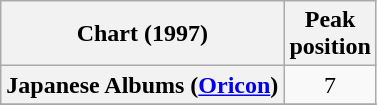<table class="wikitable sortable plainrowheaders" style="text-align:center">
<tr>
<th scope="col">Chart (1997)</th>
<th scope="col">Peak<br>position</th>
</tr>
<tr>
<th scope="row">Japanese Albums (<a href='#'>Oricon</a>)</th>
<td align="center">7</td>
</tr>
<tr>
</tr>
<tr>
</tr>
</table>
